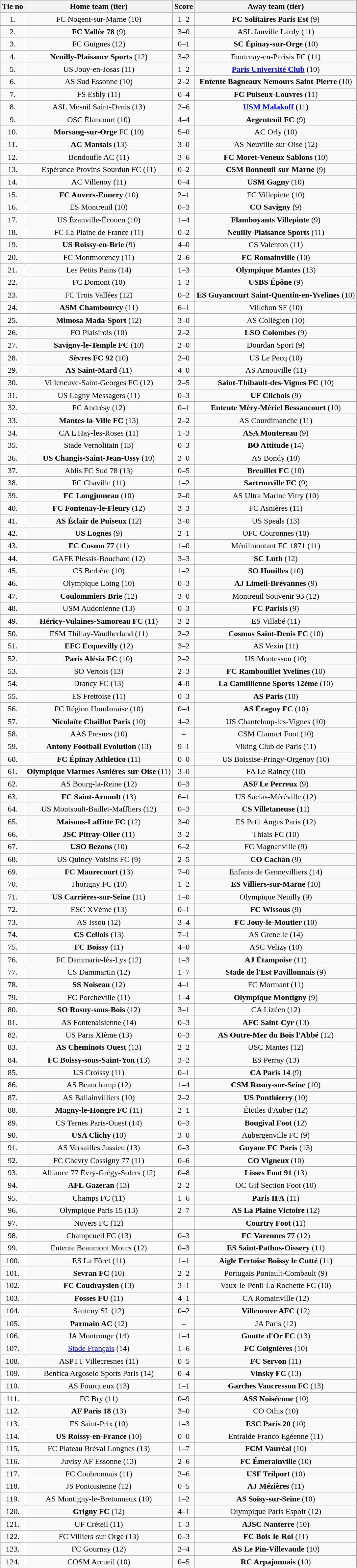<table class="wikitable" style="text-align: center">
<tr>
<th>Tie no</th>
<th>Home team (tier)</th>
<th>Score</th>
<th>Away team (tier)</th>
</tr>
<tr>
<td>1.</td>
<td>FC Nogent-sur-Marne (10)</td>
<td>1–2</td>
<td><strong>FC Solitaires Paris Est</strong> (9)</td>
</tr>
<tr>
<td>2.</td>
<td><strong>FC Vallée 78</strong> (9)</td>
<td>3–0</td>
<td>ASL Janville Lardy (11)</td>
</tr>
<tr>
<td>3.</td>
<td>FC Guignes (12)</td>
<td>0–1</td>
<td><strong>SC Épinay-sur-Orge</strong> (10)</td>
</tr>
<tr>
<td>4.</td>
<td><strong>Neuilly-Plaisance Sports</strong> (12)</td>
<td>3–2</td>
<td>Fontenay-en-Parisis FC (11)</td>
</tr>
<tr>
<td>5.</td>
<td>US Jouy-en-Josas (11)</td>
<td>1–2</td>
<td><strong><a href='#'>Paris Université Club</a></strong> (10)</td>
</tr>
<tr>
<td>6.</td>
<td>AS Sud Essonne (10)</td>
<td>2–2 </td>
<td><strong>Entente Bagneaux Nemours Saint-Pierre</strong> (10)</td>
</tr>
<tr>
<td>7.</td>
<td>FS Esbly (11)</td>
<td>0–4</td>
<td><strong>FC Puiseux-Louvres</strong> (11)</td>
</tr>
<tr>
<td>8.</td>
<td>ASL Mesnil Saint-Denis (13)</td>
<td>2–6</td>
<td><strong><a href='#'>USM Malakoff</a></strong> (11)</td>
</tr>
<tr>
<td>9.</td>
<td>OSC Élancourt (10)</td>
<td>4–4 </td>
<td><strong>Argenteuil FC</strong> (9)</td>
</tr>
<tr>
<td>10.</td>
<td><strong>Morsang-sur-Orge</strong> FC (10)</td>
<td>5–0</td>
<td>AC Orly (10)</td>
</tr>
<tr>
<td>11.</td>
<td><strong>AC Mantais</strong> (13)</td>
<td>3–0</td>
<td>AS Neuville-sur-Oise (12)</td>
</tr>
<tr>
<td>12.</td>
<td>Bondoufle AC (11)</td>
<td>3–6</td>
<td><strong>FC Moret-Veneux Sablons</strong> (10)</td>
</tr>
<tr>
<td>13.</td>
<td>Espérance Provins-Sourdun FC (11)</td>
<td>0–2</td>
<td><strong>CSM Bonneuil-sur-Marne</strong> (9)</td>
</tr>
<tr>
<td>14.</td>
<td>AC Villenoy (11)</td>
<td>0–4</td>
<td><strong>USM Gagny</strong> (10)</td>
</tr>
<tr>
<td>15.</td>
<td><strong>FC Auvers-Ennery</strong> (10)</td>
<td>2–1</td>
<td>FC Villepinte (10)</td>
</tr>
<tr>
<td>16.</td>
<td>ES Montreuil (10)</td>
<td>0–3</td>
<td><strong>CO Savigny</strong> (9)</td>
</tr>
<tr>
<td>17.</td>
<td>US Ézanville-Écouen (10)</td>
<td>1–4</td>
<td><strong>Flamboyants Villepinte</strong> (9)</td>
</tr>
<tr>
<td>18.</td>
<td>FC La Plaine de France (11)</td>
<td>0–2</td>
<td><strong>Neuilly-Plaisance Sports</strong> (11)</td>
</tr>
<tr>
<td>19.</td>
<td><strong>US Roissy-en-Brie</strong> (9)</td>
<td>4–0</td>
<td>CS Valenton (11)</td>
</tr>
<tr>
<td>20.</td>
<td>FC Montmorency (11)</td>
<td>2–6</td>
<td><strong>FC Romainville</strong> (10)</td>
</tr>
<tr>
<td>21.</td>
<td>Les Petits Pains (14)</td>
<td>1–3</td>
<td><strong>Olympique Mantes</strong> (13)</td>
</tr>
<tr>
<td>22.</td>
<td>FC Domont (10)</td>
<td>1–3</td>
<td><strong>USBS Épône</strong> (9)</td>
</tr>
<tr>
<td>23.</td>
<td>FC Trois Vallées (12)</td>
<td>0–2</td>
<td><strong>ES Guyancourt Saint-Quentin-en-Yvelines</strong> (10)</td>
</tr>
<tr>
<td>24.</td>
<td><strong>ASM Chambourcy</strong> (11)</td>
<td>6–1</td>
<td>Villebon SF (10)</td>
</tr>
<tr>
<td>25.</td>
<td><strong>Mimosa Mada-Sport</strong> (12)</td>
<td>3–0</td>
<td>AS Collégien (10)</td>
</tr>
<tr>
<td>26.</td>
<td>FO Plaisirois (10)</td>
<td>2–2 </td>
<td><strong>LSO Colombes</strong> (9)</td>
</tr>
<tr>
<td>27.</td>
<td><strong>Savigny-le-Temple FC</strong> (10)</td>
<td>2–0</td>
<td>Dourdan Sport (9)</td>
</tr>
<tr>
<td>28.</td>
<td><strong>Sèvres FC 92</strong> (10)</td>
<td>2–0</td>
<td>US Le Pecq (10)</td>
</tr>
<tr>
<td>29.</td>
<td><strong>AS Saint-Mard</strong> (11)</td>
<td>4–0</td>
<td>AS Arnouville (11)</td>
</tr>
<tr>
<td>30.</td>
<td>Villeneuve-Saint-Georges FC (12)</td>
<td>2–5</td>
<td><strong>Saint-Thibault-des-Vignes FC</strong> (10)</td>
</tr>
<tr>
<td>31.</td>
<td>US Lagny Messagers (11)</td>
<td>0–3</td>
<td><strong>UF Clichois</strong> (9)</td>
</tr>
<tr>
<td>32.</td>
<td>FC Andrésy (12)</td>
<td>0–1</td>
<td><strong>Entente Méry-Mériel Bessancourt</strong> (10)</td>
</tr>
<tr>
<td>33.</td>
<td><strong>Mantes-la-Ville FC</strong> (13)</td>
<td>2–2 </td>
<td>AS Courdimanche (11)</td>
</tr>
<tr>
<td>34.</td>
<td>CA L'Haÿ-les-Roses (11)</td>
<td>1–3</td>
<td><strong>ASA Montereau</strong> (9)</td>
</tr>
<tr>
<td>35.</td>
<td>Stade Vernolitain (13)</td>
<td>0–3</td>
<td><strong>BO Attitude</strong> (14)</td>
</tr>
<tr>
<td>36.</td>
<td><strong>US Changis-Saint-Jean-Ussy</strong> (10)</td>
<td>2–0</td>
<td>AS Bondy (10)</td>
</tr>
<tr>
<td>37.</td>
<td>Ablis FC Sud 78 (13)</td>
<td>0–5</td>
<td><strong>Breuillet FC</strong> (10)</td>
</tr>
<tr>
<td>38.</td>
<td>FC Chaville (11)</td>
<td>1–2</td>
<td><strong>Sartrouville FC</strong> (9)</td>
</tr>
<tr>
<td>39.</td>
<td><strong>FC Longjumeau</strong> (10)</td>
<td>2–0</td>
<td>AS Ultra Marine Vitry (10)</td>
</tr>
<tr>
<td>40.</td>
<td><strong>FC Fontenay-le-Fleury</strong> (12)</td>
<td>3–3 </td>
<td>FC Asnières (11)</td>
</tr>
<tr>
<td>41.</td>
<td><strong>AS Éclair de Puiseux</strong> (12)</td>
<td>3–0</td>
<td>US Speals (13)</td>
</tr>
<tr>
<td>42.</td>
<td><strong>US Lognes</strong> (9)</td>
<td>2–1</td>
<td>OFC Couronnes (10)</td>
</tr>
<tr>
<td>43.</td>
<td><strong>FC Cosmo 77</strong> (11)</td>
<td>1–0</td>
<td>Ménilmontant FC 1871 (11)</td>
</tr>
<tr>
<td>44.</td>
<td>GAFE Plessis-Bouchard (12)</td>
<td>3–3 </td>
<td><strong>SC Luth</strong> (12)</td>
</tr>
<tr>
<td>45.</td>
<td>CS Berbère (10)</td>
<td>1–2</td>
<td><strong>SO Houilles</strong> (10)</td>
</tr>
<tr>
<td>46.</td>
<td>Olympique Loing (10)</td>
<td>0–3</td>
<td><strong>AJ Limeil-Brévannes</strong> (9)</td>
</tr>
<tr>
<td>47.</td>
<td><strong>Coulommiers Brie</strong> (12)</td>
<td>3–0</td>
<td>Montreuil Souvenir 93 (12)</td>
</tr>
<tr>
<td>48.</td>
<td>USM Audonienne (13)</td>
<td>0–3</td>
<td><strong>FC Parisis</strong> (9)</td>
</tr>
<tr>
<td>49.</td>
<td><strong>Héricy-Vulaines-Samoreau FC</strong> (11)</td>
<td>3–2</td>
<td>ES Villabé (11)</td>
</tr>
<tr>
<td>50.</td>
<td>ESM Thillay-Vaudherland (11)</td>
<td>2–2 </td>
<td><strong>Cosmos Saint-Denis FC</strong> (10)</td>
</tr>
<tr>
<td>51.</td>
<td><strong>EFC Ecquevilly</strong> (12)</td>
<td>3–2</td>
<td>AS Vexin (11)</td>
</tr>
<tr>
<td>52.</td>
<td><strong>Paris Alésia FC</strong> (10)</td>
<td>2–2 </td>
<td>US Montesson (10)</td>
</tr>
<tr>
<td>53.</td>
<td>SO Vertois (13)</td>
<td>2–3</td>
<td><strong>FC Rambouillet Yvelines</strong> (10)</td>
</tr>
<tr>
<td>54.</td>
<td>Drancy FC (13)</td>
<td>4–8</td>
<td><strong>La Camillienne Sports 12ème</strong> (10)</td>
</tr>
<tr>
<td>55.</td>
<td>ES Frettoise (11)</td>
<td>0–3</td>
<td><strong>AS Paris</strong> (10)</td>
</tr>
<tr>
<td>56.</td>
<td>FC Région Houdanaise (10)</td>
<td>0–4</td>
<td><strong>AS Éragny FC</strong> (10)</td>
</tr>
<tr>
<td>57.</td>
<td><strong>Nicolaïte Chaillot Paris</strong> (10)</td>
<td>4–2</td>
<td>US Chanteloup-les-Vignes (10)</td>
</tr>
<tr>
<td>58.</td>
<td>AAS Fresnes (10)</td>
<td>–</td>
<td>CSM Clamart Foot (10)</td>
</tr>
<tr>
<td>59.</td>
<td><strong>Antony Football Evolution</strong> (13)</td>
<td>9–1</td>
<td>Viking Club de Paris (11)</td>
</tr>
<tr>
<td>60.</td>
<td><strong>FC Épinay Athletico</strong> (11)</td>
<td>0–0 </td>
<td>US Boissise-Pringy-Orgenoy (10)</td>
</tr>
<tr>
<td>61.</td>
<td><strong>Olympique Viarmes Asnières-sur-Oise</strong> (11)</td>
<td>3–0</td>
<td>FA Le Raincy (10)</td>
</tr>
<tr>
<td>62.</td>
<td>AS Bourg-la-Reine (12)</td>
<td>0–3</td>
<td><strong>ASF Le Perreux</strong> (9)</td>
</tr>
<tr>
<td>63.</td>
<td><strong>FC Saint-Arnoult</strong> (13)</td>
<td>6–1</td>
<td>US Saclas-Méréville (12)</td>
</tr>
<tr>
<td>64.</td>
<td>US Montsoult-Baillet-Maffliers (12)</td>
<td>0–3</td>
<td><strong>CS Villetaneuse</strong> (11)</td>
</tr>
<tr>
<td>65.</td>
<td><strong>Maisons-Laffitte FC</strong> (12)</td>
<td>3–0</td>
<td>ES Petit Anges Paris (12)</td>
</tr>
<tr>
<td>66.</td>
<td><strong>JSC Pitray-Olier</strong> (11)</td>
<td>3–2</td>
<td>Thiais FC (10)</td>
</tr>
<tr>
<td>67.</td>
<td><strong>USO Bezons</strong> (10)</td>
<td>6–2</td>
<td>FC Magnanville (9)</td>
</tr>
<tr>
<td>68.</td>
<td>US Quincy-Voisins FC (9)</td>
<td>2–5</td>
<td><strong>CO Cachan</strong> (9)</td>
</tr>
<tr>
<td>69.</td>
<td><strong>FC Maurecourt</strong> (13)</td>
<td>7–0</td>
<td>Enfants de Gennevilliers (14)</td>
</tr>
<tr>
<td>70.</td>
<td>Thorigny FC (10)</td>
<td>1–2</td>
<td><strong>ES Villiers-sur-Marne</strong> (10)</td>
</tr>
<tr>
<td>71.</td>
<td><strong>US Carrières-sur-Seine</strong> (11)</td>
<td>1–0</td>
<td>Olympique Neuilly (9)</td>
</tr>
<tr>
<td>72.</td>
<td>ESC XVème (13)</td>
<td>0–1</td>
<td><strong>FC Wissous</strong> (9)</td>
</tr>
<tr>
<td>73.</td>
<td>AS Issou (12)</td>
<td>3–4</td>
<td><strong>FC Jouy-le-Moutier</strong> (10)</td>
</tr>
<tr>
<td>74.</td>
<td><strong>CS Cellois</strong> (13)</td>
<td>7–1</td>
<td>AS Grenelle (14)</td>
</tr>
<tr>
<td>75.</td>
<td><strong>FC Boissy</strong> (11)</td>
<td>4–0</td>
<td>ASC Velizy (10)</td>
</tr>
<tr>
<td>76.</td>
<td>FC Dammarie-lès-Lys (12)</td>
<td>1–3</td>
<td><strong>AJ Étampoise</strong> (11)</td>
</tr>
<tr>
<td>77.</td>
<td>CS Dammartin (12)</td>
<td>1–7</td>
<td><strong>Stade de l'Est Pavillonnais</strong> (9)</td>
</tr>
<tr>
<td>78.</td>
<td><strong>SS Noiseau</strong> (12)</td>
<td>4–1</td>
<td>FC Mormant (11)</td>
</tr>
<tr>
<td>79.</td>
<td>FC Porcheville (11)</td>
<td>1–4</td>
<td><strong>Olympique Montigny</strong> (9)</td>
</tr>
<tr>
<td>80.</td>
<td><strong>SO Rosny-sous-Bois</strong> (12)</td>
<td>3–1</td>
<td>CA Lizéen (12)</td>
</tr>
<tr>
<td>81.</td>
<td>AS Fontenaisienne (14)</td>
<td>0–3</td>
<td><strong>AFC Saint-Cyr</strong> (13)</td>
</tr>
<tr>
<td>82.</td>
<td>US Paris XIème (13)</td>
<td>0–3</td>
<td><strong>AS Outre-Mer du Bois l'Abbé</strong> (12)</td>
</tr>
<tr>
<td>83.</td>
<td><strong>AS Cheminots Ouest</strong> (13)</td>
<td>2–2 </td>
<td>USC Mantes (12)</td>
</tr>
<tr>
<td>84.</td>
<td><strong>FC Boissy-sous-Saint-Yon</strong> (13)</td>
<td>3–2</td>
<td>ES Perray (13)</td>
</tr>
<tr>
<td>85.</td>
<td>US Croissy (11)</td>
<td>0–1</td>
<td><strong>CA Paris 14</strong> (9)</td>
</tr>
<tr>
<td>86.</td>
<td>AS Beauchamp (12)</td>
<td>1–4</td>
<td><strong>CSM Rosny-sur-Seine</strong> (10)</td>
</tr>
<tr>
<td>87.</td>
<td>AS Ballainvilliers (10)</td>
<td>2–2 </td>
<td><strong>US Ponthierry</strong> (10)</td>
</tr>
<tr>
<td>88.</td>
<td><strong>Magny-le-Hongre FC</strong> (11)</td>
<td>2–1</td>
<td>Étoiles d'Auber (12)</td>
</tr>
<tr>
<td>89.</td>
<td>CS Ternes Paris-Ouest (14)</td>
<td>0–3</td>
<td><strong>Bougival Foot</strong> (12)</td>
</tr>
<tr>
<td>90.</td>
<td><strong>USA Clichy</strong> (10)</td>
<td>3–0</td>
<td>Aubergenville FC (9)</td>
</tr>
<tr>
<td>91.</td>
<td>AS Versailles Jussieu (13)</td>
<td>0–3</td>
<td><strong>Guyane FC Paris</strong> (13)</td>
</tr>
<tr>
<td>92.</td>
<td>FC Chevry Cossigny 77 (11)</td>
<td>0–6</td>
<td><strong>CO Vigneux</strong> (10)</td>
</tr>
<tr>
<td>93.</td>
<td>Alliance 77 Évry-Grégy-Solers (12)</td>
<td>0–8</td>
<td><strong>Lisses Foot 91</strong> (13)</td>
</tr>
<tr>
<td>94.</td>
<td><strong>AFL Gazeran</strong> (13)</td>
<td>2–2 </td>
<td>OC Gif Section Foot (10)</td>
</tr>
<tr>
<td>95.</td>
<td>Champs FC (11)</td>
<td>1–6</td>
<td><strong>Paris IFA</strong> (11)</td>
</tr>
<tr>
<td>96.</td>
<td>Olympique Paris 15 (13)</td>
<td>2–7</td>
<td><strong>AS La Plaine Victoire</strong> (12)</td>
</tr>
<tr>
<td>97.</td>
<td>Noyers FC (12)</td>
<td>–</td>
<td><strong>Courtry Foot</strong> (11)</td>
</tr>
<tr>
<td>98.</td>
<td>Champcueil FC (13)</td>
<td>0–3</td>
<td><strong>FC Varennes 77</strong> (12)</td>
</tr>
<tr>
<td>99.</td>
<td>Entente Beaumont Mours (12)</td>
<td>0–3</td>
<td><strong>ES Saint-Pathus-Oissery</strong> (11)</td>
</tr>
<tr>
<td>100.</td>
<td>ES La Fôret (11)</td>
<td>1–1 </td>
<td><strong>Aigle Fertoise Boissy le Cutté</strong> (11)</td>
</tr>
<tr>
<td>101.</td>
<td><strong>Sevran FC</strong> (10)</td>
<td>2–2 </td>
<td>Portugais Pontault-Combault (9)</td>
</tr>
<tr>
<td>102.</td>
<td><strong>FC Coudraysien</strong> (13)</td>
<td>3–1</td>
<td>Vaux-le-Pénil La Rochette FC (10)</td>
</tr>
<tr>
<td>103.</td>
<td><strong>Fosses FU</strong> (11)</td>
<td>4–1</td>
<td>CA Romainville (12)</td>
</tr>
<tr>
<td>104.</td>
<td>Santeny SL (12)</td>
<td>0–2</td>
<td><strong>Villeneuve AFC</strong> (12)</td>
</tr>
<tr>
<td>105.</td>
<td><strong>Parmain AC</strong> (12)</td>
<td>–</td>
<td>JA Paris (12)</td>
</tr>
<tr>
<td>106.</td>
<td>JA Montrouge (14)</td>
<td>1–4</td>
<td><strong>Goutte d'Or FC</strong> (13)</td>
</tr>
<tr>
<td>107.</td>
<td><a href='#'>Stade Français</a> (14)</td>
<td>1–6</td>
<td><strong>FC Coignières</strong> (10)</td>
</tr>
<tr>
<td>108.</td>
<td>ASPTT Villecresnes (11)</td>
<td>0–5</td>
<td><strong>FC Servon</strong> (11)</td>
</tr>
<tr>
<td>109.</td>
<td>Benfica Argoselo Sports Paris (14)</td>
<td>0–4</td>
<td><strong>Vinsky FC</strong> (13)</td>
</tr>
<tr>
<td>110.</td>
<td>AS Fourqueux (13)</td>
<td>1–1 </td>
<td><strong>Garches Vaucresson FC</strong> (13)</td>
</tr>
<tr>
<td>111.</td>
<td>FC Bry (11)</td>
<td>0–9</td>
<td><strong>ASS Noiséenne</strong> (10)</td>
</tr>
<tr>
<td>112.</td>
<td><strong>AF Paris 18</strong> (13)</td>
<td>3–0</td>
<td>CO Othis (10)</td>
</tr>
<tr>
<td>113.</td>
<td>ES Saint-Prix (10)</td>
<td>1–3</td>
<td><strong>ESC Paris 20</strong> (10)</td>
</tr>
<tr>
<td>114.</td>
<td><strong>US Roissy-en-France</strong> (10)</td>
<td>0–0 </td>
<td>Entraide Franco Egéenne (11)</td>
</tr>
<tr>
<td>115.</td>
<td>FC Plateau Bréval Longnes (13)</td>
<td>1–7</td>
<td><strong>FCM Vauréal</strong> (10)</td>
</tr>
<tr>
<td>116.</td>
<td>Juvisy AF Essonne (13)</td>
<td>2–6</td>
<td><strong>FC Émerainville</strong> (10)</td>
</tr>
<tr>
<td>117.</td>
<td>FC Coubronnais (11)</td>
<td>2–6</td>
<td><strong>USF Trilport</strong> (10)</td>
</tr>
<tr>
<td>118.</td>
<td>JS Pontoisienne (12)</td>
<td>0–5</td>
<td><strong>AJ Mézières</strong> (11)</td>
</tr>
<tr>
<td>119.</td>
<td>AS Montigny-le-Bretonneux (10)</td>
<td>1–2</td>
<td><strong>AS Soisy-sur-Seine</strong> (10)</td>
</tr>
<tr>
<td>120.</td>
<td><strong>Grigny FC</strong> (12)</td>
<td>4–1</td>
<td>Olympique Paris Espoir (12)</td>
</tr>
<tr>
<td>121.</td>
<td>UF Créteil (11)</td>
<td>1–3</td>
<td><strong>AJSC Nanterre</strong> (10)</td>
</tr>
<tr>
<td>122.</td>
<td>FC Villiers-sur-Orge (13)</td>
<td>0–3</td>
<td><strong>FC Bois-le-Roi</strong> (11)</td>
</tr>
<tr>
<td>123.</td>
<td>FC Gournay (12)</td>
<td>2–4</td>
<td><strong>AS Le Pin-Villevaude</strong> (10)</td>
</tr>
<tr>
<td>124.</td>
<td>COSM Arcueil (10)</td>
<td>0–5</td>
<td><strong>RC Arpajonnais</strong> (10)</td>
</tr>
</table>
